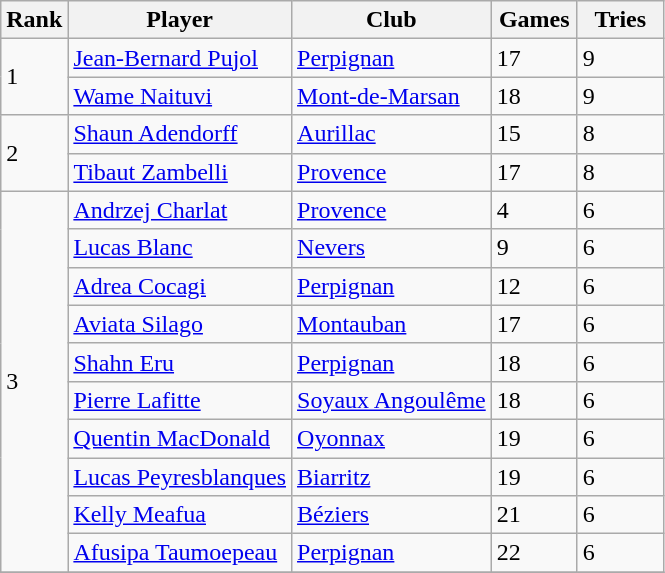<table class="wikitable" style="text-align:left">
<tr>
<th>Rank</th>
<th>Player</th>
<th>Club</th>
<th style="width:50px;">Games</th>
<th style="width:50px;">Tries</th>
</tr>
<tr>
<td rowspan=2>1</td>
<td> <a href='#'>Jean-Bernard Pujol</a></td>
<td><a href='#'>Perpignan</a></td>
<td>17</td>
<td>9</td>
</tr>
<tr>
<td> <a href='#'>Wame Naituvi</a></td>
<td><a href='#'>Mont-de-Marsan</a></td>
<td>18</td>
<td>9</td>
</tr>
<tr>
<td rowspan=2>2</td>
<td> <a href='#'>Shaun Adendorff</a></td>
<td><a href='#'>Aurillac</a></td>
<td>15</td>
<td>8</td>
</tr>
<tr>
<td> <a href='#'>Tibaut Zambelli</a></td>
<td><a href='#'>Provence</a></td>
<td>17</td>
<td>8</td>
</tr>
<tr>
<td rowspan=10>3</td>
<td> <a href='#'>Andrzej Charlat</a></td>
<td><a href='#'>Provence</a></td>
<td>4</td>
<td>6</td>
</tr>
<tr>
<td> <a href='#'>Lucas Blanc</a></td>
<td><a href='#'>Nevers</a></td>
<td>9</td>
<td>6</td>
</tr>
<tr>
<td> <a href='#'>Adrea Cocagi</a></td>
<td><a href='#'>Perpignan</a></td>
<td>12</td>
<td>6</td>
</tr>
<tr>
<td> <a href='#'>Aviata Silago</a></td>
<td><a href='#'>Montauban</a></td>
<td>17</td>
<td>6</td>
</tr>
<tr>
<td> <a href='#'>Shahn Eru</a></td>
<td><a href='#'>Perpignan</a></td>
<td>18</td>
<td>6</td>
</tr>
<tr>
<td> <a href='#'>Pierre Lafitte</a></td>
<td><a href='#'>Soyaux Angoulême</a></td>
<td>18</td>
<td>6</td>
</tr>
<tr>
<td> <a href='#'>Quentin MacDonald</a></td>
<td><a href='#'>Oyonnax</a></td>
<td>19</td>
<td>6</td>
</tr>
<tr>
<td> <a href='#'>Lucas Peyresblanques</a></td>
<td><a href='#'>Biarritz</a></td>
<td>19</td>
<td>6</td>
</tr>
<tr>
<td> <a href='#'>Kelly Meafua</a></td>
<td><a href='#'>Béziers</a></td>
<td>21</td>
<td>6</td>
</tr>
<tr>
<td> <a href='#'>Afusipa Taumoepeau</a></td>
<td><a href='#'>Perpignan</a></td>
<td>22</td>
<td>6</td>
</tr>
<tr>
</tr>
</table>
